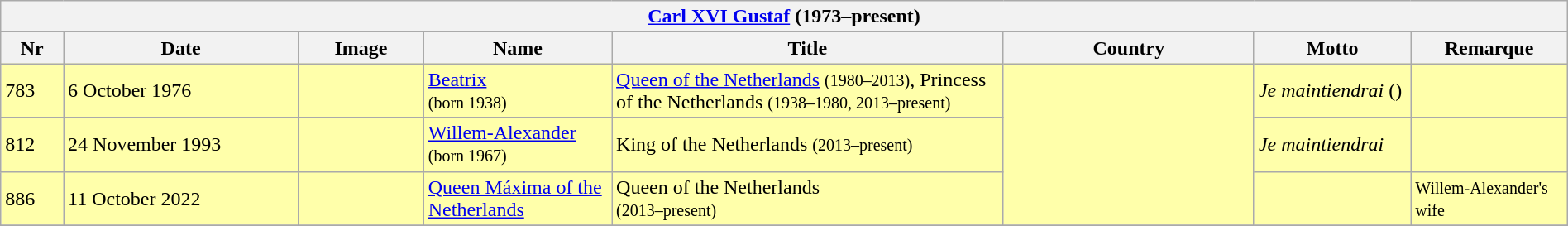<table class="wikitable" width=100%>
<tr>
<th colspan=8><a href='#'>Carl XVI Gustaf</a> (1973–present)</th>
</tr>
<tr>
<th width=4%>Nr</th>
<th width=15%>Date</th>
<th width=8%>Image</th>
<th width=12%>Name</th>
<th>Title</th>
<th width=16%>Country</th>
<th width=10%>Motto</th>
<th width=10%>Remarque</th>
</tr>
<tr bgcolor="#FFFFAA">
<td>783</td>
<td>6 October 1976</td>
<td></td>
<td><a href='#'>Beatrix</a><br><small>(born 1938)</small></td>
<td><a href='#'>Queen of the Netherlands</a> <small>(1980–2013)</small>, Princess of the Netherlands <small>(1938–1980, 2013–present)</small></td>
<td rowspan="3"></td>
<td><em>Je maintiendrai</em> ()</td>
<td></td>
</tr>
<tr bgcolor="#FFFFAA">
<td>812</td>
<td>24 November 1993</td>
<td></td>
<td><a href='#'>Willem-Alexander</a><br><small>(born 1967)</small></td>
<td>King of the Netherlands <small>(2013–present)</small></td>
<td><em>Je maintiendrai</em></td>
<td></td>
</tr>
<tr bgcolor="#FFFFAA">
<td>886</td>
<td>11 October 2022</td>
<td></td>
<td><a href='#'>Queen Máxima of the Netherlands</a></td>
<td>Queen of the Netherlands<br><small>(2013–present)</small></td>
<td></td>
<td><small>Willem-Alexander's wife</small></td>
</tr>
<tr>
</tr>
</table>
